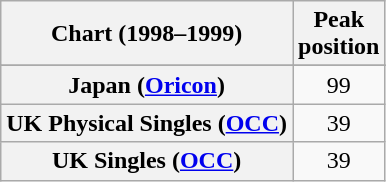<table class="wikitable plainrowheaders sortable" style="text-align:center;">
<tr>
<th>Chart (1998–1999)</th>
<th>Peak<br>position</th>
</tr>
<tr>
</tr>
<tr>
<th scope="row">Japan (<a href='#'>Oricon</a>)</th>
<td>99</td>
</tr>
<tr>
<th scope="row">UK Physical Singles (<a href='#'>OCC</a>)</th>
<td>39</td>
</tr>
<tr>
<th scope="row">UK Singles (<a href='#'>OCC</a>)</th>
<td>39</td>
</tr>
</table>
